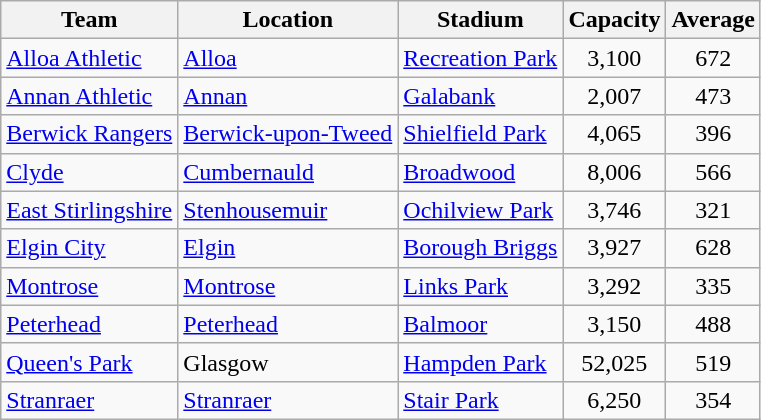<table class="wikitable sortable">
<tr>
<th>Team</th>
<th>Location</th>
<th>Stadium</th>
<th>Capacity</th>
<th style="text-align:center;">Average</th>
</tr>
<tr>
<td><a href='#'>Alloa Athletic</a></td>
<td><a href='#'>Alloa</a></td>
<td><a href='#'>Recreation Park</a></td>
<td style="text-align:center;">3,100</td>
<td style="text-align:center;">672</td>
</tr>
<tr>
<td><a href='#'>Annan Athletic</a></td>
<td><a href='#'>Annan</a></td>
<td><a href='#'>Galabank</a></td>
<td style="text-align:center;">2,007</td>
<td style="text-align:center;">473</td>
</tr>
<tr>
<td><a href='#'>Berwick Rangers</a></td>
<td><a href='#'>Berwick-upon-Tweed</a></td>
<td><a href='#'>Shielfield Park</a></td>
<td style="text-align:center;">4,065</td>
<td style="text-align:center;">396</td>
</tr>
<tr>
<td><a href='#'>Clyde</a></td>
<td><a href='#'>Cumbernauld</a></td>
<td><a href='#'>Broadwood</a></td>
<td style="text-align:center;">8,006</td>
<td style="text-align:center;">566</td>
</tr>
<tr>
<td><a href='#'>East Stirlingshire</a></td>
<td><a href='#'>Stenhousemuir</a></td>
<td><a href='#'>Ochilview Park</a></td>
<td style="text-align:center;">3,746</td>
<td style="text-align:center;">321</td>
</tr>
<tr>
<td><a href='#'>Elgin City</a></td>
<td><a href='#'>Elgin</a></td>
<td><a href='#'>Borough Briggs</a></td>
<td style="text-align:center;">3,927</td>
<td style="text-align:center;">628</td>
</tr>
<tr>
<td><a href='#'>Montrose</a></td>
<td><a href='#'>Montrose</a></td>
<td><a href='#'>Links Park</a></td>
<td style="text-align:center;">3,292</td>
<td style="text-align:center;">335</td>
</tr>
<tr>
<td><a href='#'>Peterhead</a></td>
<td><a href='#'>Peterhead</a></td>
<td><a href='#'>Balmoor</a></td>
<td style="text-align:center;">3,150</td>
<td style="text-align:center;">488</td>
</tr>
<tr>
<td><a href='#'>Queen's Park</a></td>
<td>Glasgow</td>
<td><a href='#'>Hampden Park</a></td>
<td style="text-align:center;">52,025</td>
<td style="text-align:center;">519</td>
</tr>
<tr>
<td><a href='#'>Stranraer</a></td>
<td><a href='#'>Stranraer</a></td>
<td><a href='#'>Stair Park</a></td>
<td style="text-align:center;">6,250</td>
<td style="text-align:center;">354</td>
</tr>
</table>
